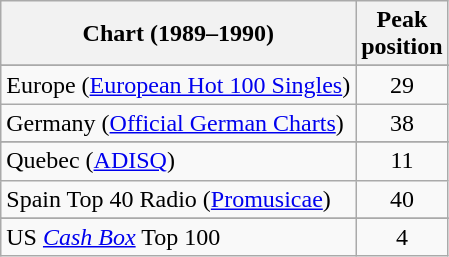<table class="wikitable sortable">
<tr>
<th>Chart (1989–1990)</th>
<th>Peak<br>position</th>
</tr>
<tr>
</tr>
<tr>
</tr>
<tr>
</tr>
<tr>
</tr>
<tr>
<td align="left">Europe (<a href='#'>European Hot 100 Singles</a>)</td>
<td align="center">29</td>
</tr>
<tr>
<td align="left">Germany (<a href='#'>Official German Charts</a>)</td>
<td align="center">38</td>
</tr>
<tr>
</tr>
<tr>
</tr>
<tr>
<td>Quebec (<a href='#'>ADISQ</a>)</td>
<td align="center">11</td>
</tr>
<tr>
<td>Spain Top 40 Radio (<a href='#'>Promusicae</a>)</td>
<td align="center">40</td>
</tr>
<tr>
</tr>
<tr>
</tr>
<tr>
</tr>
<tr>
<td>US <a href='#'><em>Cash Box</em></a> Top 100</td>
<td align="center">4</td>
</tr>
</table>
